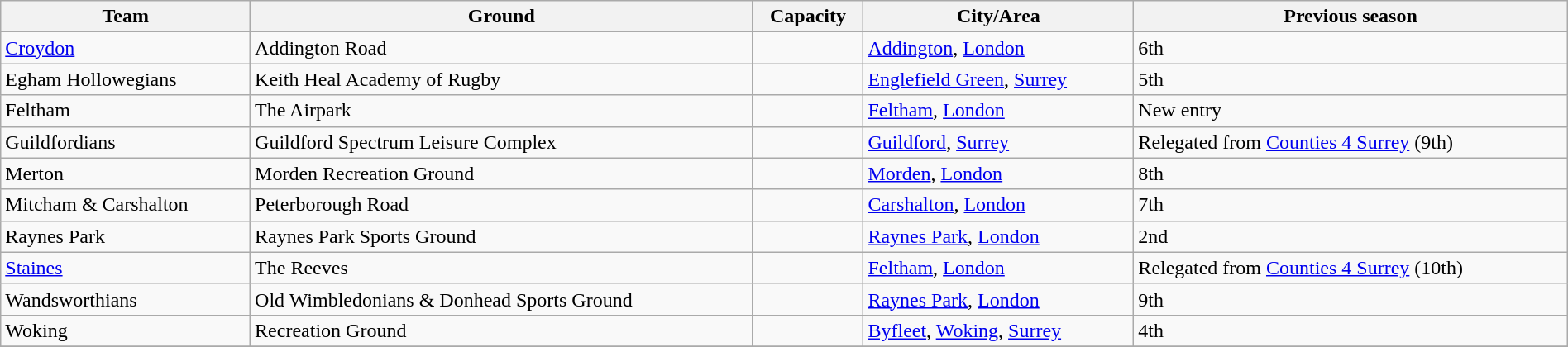<table class="wikitable sortable" width=100%>
<tr>
<th>Team</th>
<th>Ground</th>
<th>Capacity</th>
<th>City/Area</th>
<th>Previous season</th>
</tr>
<tr>
<td><a href='#'>Croydon</a></td>
<td>Addington Road</td>
<td></td>
<td><a href='#'>Addington</a>, <a href='#'>London</a></td>
<td>6th</td>
</tr>
<tr>
<td>Egham Hollowegians</td>
<td>Keith Heal Academy of Rugby</td>
<td></td>
<td><a href='#'>Englefield Green</a>, <a href='#'>Surrey</a></td>
<td>5th</td>
</tr>
<tr>
<td>Feltham</td>
<td>The Airpark</td>
<td></td>
<td><a href='#'>Feltham</a>, <a href='#'>London</a></td>
<td>New entry</td>
</tr>
<tr>
<td>Guildfordians</td>
<td>Guildford Spectrum Leisure Complex</td>
<td></td>
<td><a href='#'>Guildford</a>, <a href='#'>Surrey</a></td>
<td>Relegated from <a href='#'>Counties 4 Surrey</a> (9th)</td>
</tr>
<tr>
<td>Merton</td>
<td>Morden Recreation Ground</td>
<td></td>
<td><a href='#'>Morden</a>, <a href='#'>London</a></td>
<td>8th</td>
</tr>
<tr>
<td>Mitcham & Carshalton</td>
<td>Peterborough Road</td>
<td></td>
<td><a href='#'>Carshalton</a>, <a href='#'>London</a></td>
<td>7th</td>
</tr>
<tr>
<td>Raynes Park</td>
<td>Raynes Park Sports Ground</td>
<td></td>
<td><a href='#'>Raynes Park</a>, <a href='#'>London</a></td>
<td>2nd</td>
</tr>
<tr>
<td><a href='#'>Staines</a></td>
<td>The Reeves</td>
<td></td>
<td><a href='#'>Feltham</a>, <a href='#'>London</a></td>
<td>Relegated from <a href='#'>Counties 4 Surrey</a> (10th)</td>
</tr>
<tr>
<td>Wandsworthians</td>
<td>Old Wimbledonians & Donhead Sports Ground</td>
<td></td>
<td><a href='#'>Raynes Park</a>, <a href='#'>London</a></td>
<td>9th</td>
</tr>
<tr>
<td>Woking</td>
<td>Recreation Ground</td>
<td></td>
<td><a href='#'>Byfleet</a>, <a href='#'>Woking</a>, <a href='#'>Surrey</a></td>
<td>4th</td>
</tr>
<tr>
</tr>
</table>
